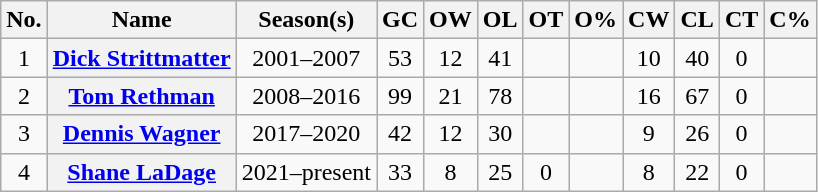<table class="wikitable sortable plainrowheaders" style="text-align:center">
<tr>
<th scope="col" class="unsortable">No.</th>
<th scope="col">Name</th>
<th scope="col">Season(s)</th>
<th scope="col">GC</th>
<th scope="col">OW</th>
<th scope="col">OL</th>
<th scope="col">OT</th>
<th scope="col">O%</th>
<th scope="col">CW</th>
<th scope="col">CL</th>
<th scope="col">CT</th>
<th scope="col">C%</th>
</tr>
<tr>
<td>1</td>
<th scope="row"><a href='#'>Dick Strittmatter</a></th>
<td>2001–2007</td>
<td>53</td>
<td>12</td>
<td>41</td>
<td></td>
<td></td>
<td>10</td>
<td>40</td>
<td>0</td>
<td></td>
</tr>
<tr>
<td>2</td>
<th scope="row"><a href='#'>Tom Rethman</a></th>
<td>2008–2016</td>
<td>99</td>
<td>21</td>
<td>78</td>
<td></td>
<td></td>
<td>16</td>
<td>67</td>
<td>0</td>
<td></td>
</tr>
<tr>
<td>3</td>
<th scope="row"><a href='#'>Dennis Wagner</a></th>
<td>2017–2020</td>
<td>42</td>
<td>12</td>
<td>30</td>
<td></td>
<td></td>
<td>9</td>
<td>26</td>
<td>0</td>
<td></td>
</tr>
<tr>
<td>4</td>
<th scope="row"><a href='#'>Shane LaDage</a></th>
<td>2021–present</td>
<td>33</td>
<td>8</td>
<td>25</td>
<td>0</td>
<td></td>
<td>8</td>
<td>22</td>
<td>0</td>
<td></td>
</tr>
</table>
